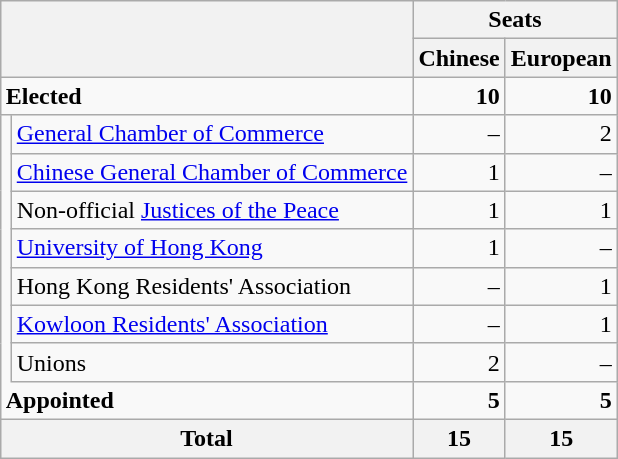<table class="wikitable" style="float:right;text-align:right;">
<tr>
<th colspan="2" rowspan="2"></th>
<th colspan="2">Seats</th>
</tr>
<tr>
<th>Chinese</th>
<th>European</th>
</tr>
<tr>
<td colspan="2" style="text-align:left;"><strong>Elected</strong></td>
<td><strong>10</strong></td>
<td><strong>10</strong></td>
</tr>
<tr>
<td style="border-bottom-style:hidden;" rowspan="7"></td>
<td style="text-align:left;"><a href='#'>General Chamber of Commerce</a></td>
<td>–</td>
<td>2</td>
</tr>
<tr>
<td style="text-align:left;"><a href='#'>Chinese General Chamber of Commerce</a></td>
<td>1</td>
<td>–</td>
</tr>
<tr>
<td style="text-align:left;">Non-official <a href='#'>Justices of the Peace</a></td>
<td>1</td>
<td>1</td>
</tr>
<tr>
<td style="text-align:left;"><a href='#'>University of Hong Kong</a></td>
<td>1</td>
<td>–</td>
</tr>
<tr>
<td style="text-align:left;">Hong Kong Residents' Association</td>
<td>–</td>
<td>1</td>
</tr>
<tr>
<td style="text-align:left;"><a href='#'>Kowloon Residents' Association</a></td>
<td>–</td>
<td>1</td>
</tr>
<tr>
<td style="text-align:left;">Unions</td>
<td>2</td>
<td>–</td>
</tr>
<tr>
<td colspan="2" style="text-align:left;"><strong>Appointed</strong></td>
<td><strong>5</strong></td>
<td><strong>5</strong></td>
</tr>
<tr>
<th colspan="2">Total</th>
<th>15</th>
<th>15</th>
</tr>
</table>
